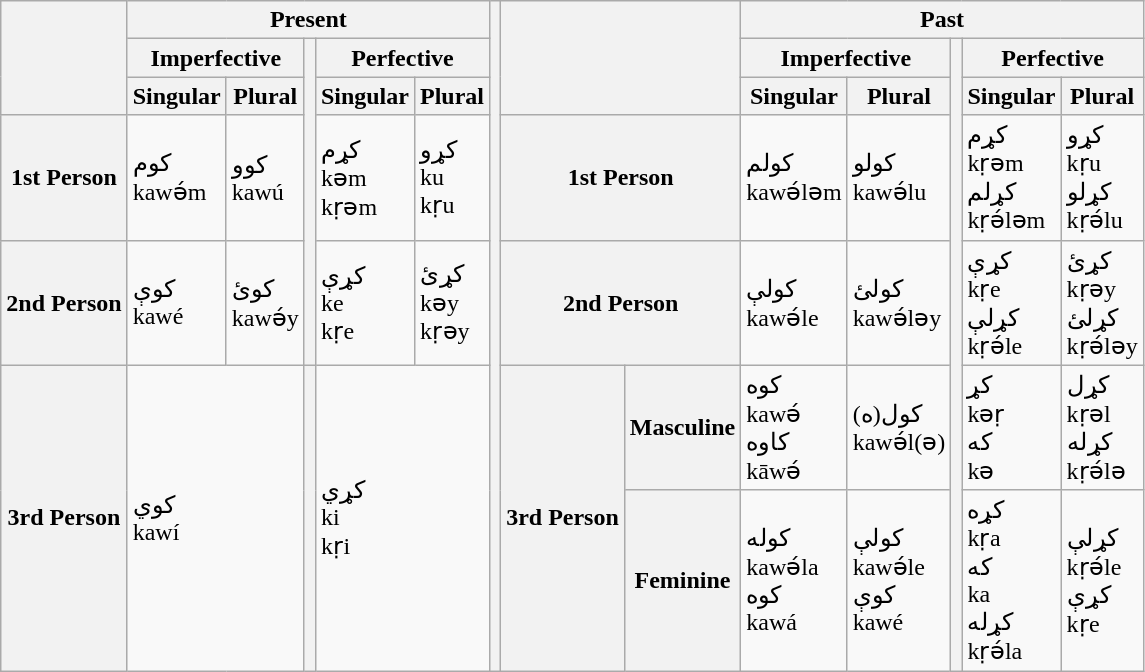<table class="wikitable">
<tr>
<th rowspan="3"></th>
<th colspan="5">Present</th>
<th rowspan="7"></th>
<th colspan="2" rowspan="3"></th>
<th colspan="5">Past</th>
</tr>
<tr>
<th colspan="2">Imperfective</th>
<th rowspan="4"></th>
<th colspan="2">Perfective</th>
<th colspan="2">Imperfective</th>
<th rowspan="6"></th>
<th colspan="2">Perfective</th>
</tr>
<tr>
<th>Singular</th>
<th>Plural</th>
<th>Singular</th>
<th>Plural</th>
<th>Singular</th>
<th>Plural</th>
<th>Singular</th>
<th>Plural</th>
</tr>
<tr>
<th>1st Person</th>
<td>کوم<br>kawə́m</td>
<td>کوو<br>kawú</td>
<td>کړم<br>kəm<br>kṛəm</td>
<td>کړو<br>ku<br>kṛu</td>
<th colspan="2">1st Person</th>
<td>کولم<br>kawə́ləm</td>
<td>کولو<br>kawə́lu</td>
<td>کړم<br>kṛəm<br>کړلم<br>kṛə́ləm</td>
<td>کړو<br>kṛu<br>کړلو<br>kṛə́lu</td>
</tr>
<tr>
<th>2nd Person</th>
<td>کوې<br>kawé</td>
<td>کوئ<br>kawə́y</td>
<td>کړې<br>ke<br>kṛe</td>
<td>کړئ<br>kəy<br>kṛəy</td>
<th colspan="2">2nd Person</th>
<td>کولې<br>kawə́le</td>
<td>کولئ<br>kawə́ləy</td>
<td>کړې<br>kṛe<br>کړلې<br>kṛə́le</td>
<td>کړئ<br>kṛəy<br>کړلئ<br>kṛə́ləy</td>
</tr>
<tr>
<th rowspan="2">3rd Person</th>
<td colspan="2" rowspan="2">کوي<br>kawí</td>
<th rowspan="2"></th>
<td colspan="2" rowspan="2">کړي<br>ki<br>kṛi</td>
<th rowspan="2">3rd Person</th>
<th>Masculine</th>
<td>کوه<br>kawə́<br>کاوه<br>kāwə́</td>
<td>(کول(ه<br>kawə́l(ə)</td>
<td>کړ<br>kəṛ<br>که<br>kə</td>
<td>کړل<br>kṛəl<br>کړله<br>kṛə́lə</td>
</tr>
<tr>
<th>Feminine</th>
<td>کوله<br>kawə́la<br>کوه<br>kawá</td>
<td>کولې<br>kawə́le<br>کوې<br>kawé</td>
<td>کړه<br>kṛa<br>که<br>ka<br>کړله<br>kṛə́la</td>
<td>کړلې<br>kṛə́le<br>کړې<br>kṛe</td>
</tr>
</table>
